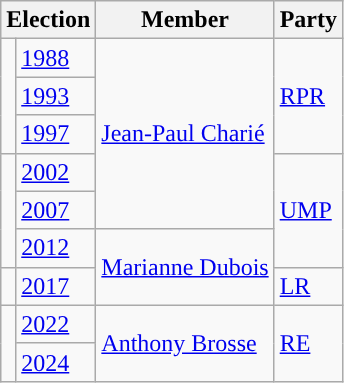<table class="wikitable">
<tr>
<th colspan=2>Election</th>
<th>Member</th>
<th>Party</th>
</tr>
<tr>
<td rowspan="3" style="background-color: "></td>
<td><a href='#'>1988</a></td>
<td rowspan="5"><a href='#'>Jean-Paul Charié</a></td>
<td rowspan="3"><a href='#'>RPR</a></td>
</tr>
<tr>
<td><a href='#'>1993</a></td>
</tr>
<tr>
<td><a href='#'>1997</a></td>
</tr>
<tr>
<td rowspan="3" style="background-color: "></td>
<td><a href='#'>2002</a></td>
<td rowspan="3"><a href='#'>UMP</a></td>
</tr>
<tr>
<td><a href='#'>2007</a></td>
</tr>
<tr>
<td><a href='#'>2012</a></td>
<td rowspan="2"><a href='#'>Marianne Dubois</a></td>
</tr>
<tr>
<td style="color:inherit;background-color: "></td>
<td><a href='#'>2017</a></td>
<td><a href='#'>LR</a></td>
</tr>
<tr>
<td rowspan="2" style="background-color: "></td>
<td><a href='#'>2022</a></td>
<td rowspan="2"><a href='#'>Anthony Brosse</a></td>
<td rowspan="2"><a href='#'>RE</a></td>
</tr>
<tr>
<td><a href='#'>2024</a></td>
</tr>
</table>
